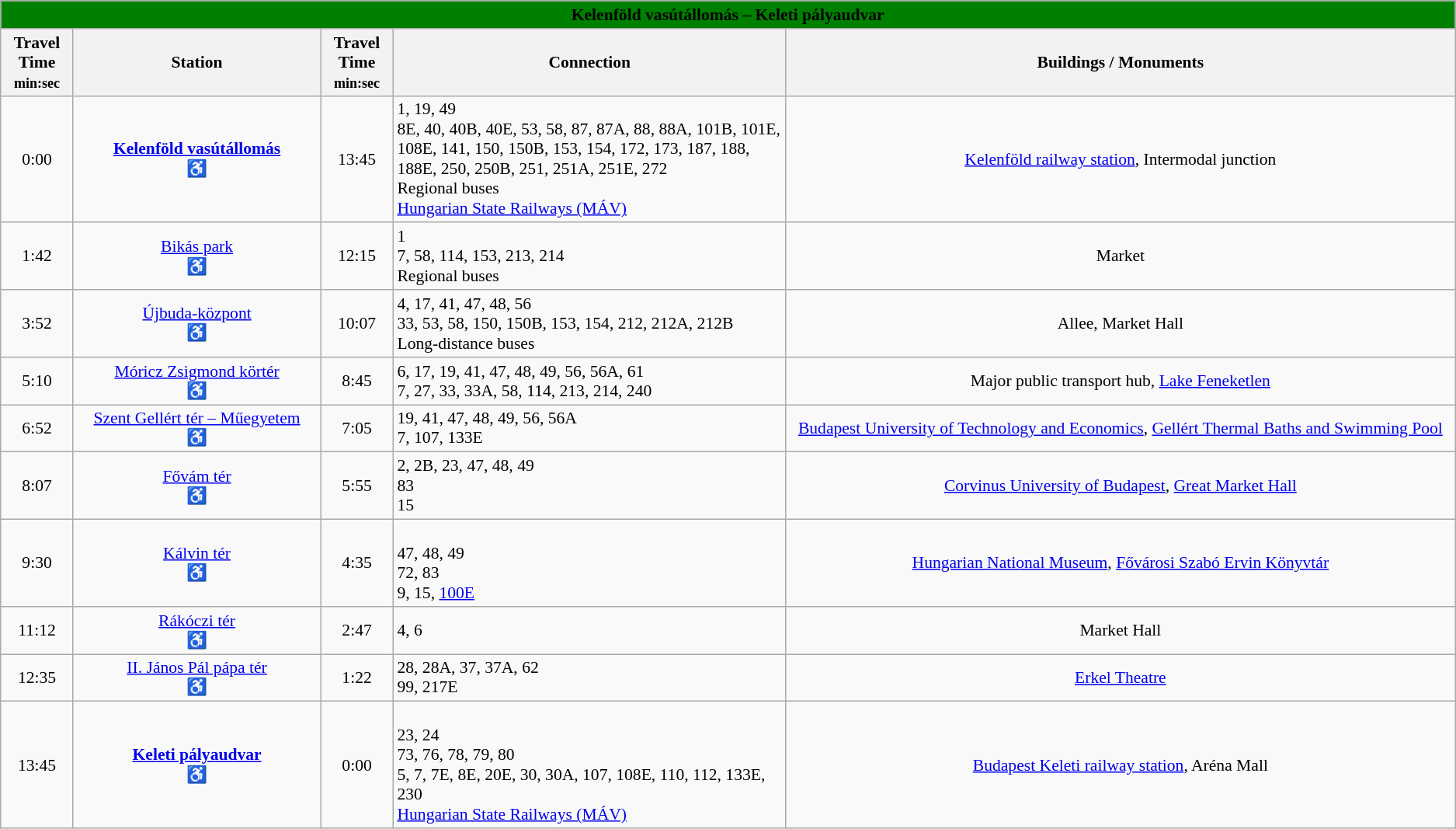<table class=wikitable style="font-size: 90%; text-align:center">
<tr>
<td colspan="5" style="background-color:green;text-align:center;font-weight:bold"><span> Kelenföld vasútállomás – Keleti pályaudvar</span></td>
</tr>
<tr>
<th width="5%">Travel Time<br><small>min:sec</small></th>
<th width="17%">Station</th>
<th width="5%">Travel Time<br><small>min:sec</small></th>
<th width="27%">Connection</th>
<th>Buildings / Monuments</th>
</tr>
<tr>
<td>0:00</td>
<td><strong><a href='#'>Kelenföld vasútállomás</a></strong> <br><span>♿</span></td>
<td>13:45</td>
<td align=left> 1, 19, 49<br> 8E, 40, 40B, 40E, 53, 58, 87, 87A, 88, 88A, 101B, 101E, 108E, 141, 150, 150B, 153, 154, 172, 173, 187, 188, 188E, 250, 250B, 251, 251A, 251E, 272<br> Regional buses<br> <a href='#'>Hungarian State Railways (MÁV)</a></td>
<td><a href='#'>Kelenföld railway station</a>, Intermodal junction</td>
</tr>
<tr>
<td>1:42</td>
<td><a href='#'>Bikás park</a> <br><span>♿</span></td>
<td>12:15</td>
<td align=left> 1<br> 7, 58, 114, 153, 213, 214<br> Regional buses</td>
<td>Market</td>
</tr>
<tr>
<td>3:52</td>
<td><a href='#'>Újbuda-központ</a> <br><span>♿</span></td>
<td>10:07</td>
<td align=left> 4, 17, 41, 47, 48, 56<br> 33, 53, 58, 150, 150B, 153, 154, 212, 212A, 212B<br> Long-distance buses</td>
<td>Allee, Market Hall</td>
</tr>
<tr>
<td>5:10</td>
<td><a href='#'>Móricz Zsigmond körtér</a> <br><span>♿</span></td>
<td>8:45</td>
<td align=left> 6, 17, 19, 41, 47, 48, 49, 56, 56A, 61<br> 7, 27, 33, 33A, 58, 114, 213, 214, 240</td>
<td>Major public transport hub, <a href='#'>Lake Feneketlen</a></td>
</tr>
<tr>
<td>6:52</td>
<td><a href='#'>Szent Gellért tér – Műegyetem</a> <br><span>♿</span></td>
<td>7:05</td>
<td align=left> 19, 41, 47, 48, 49, 56, 56A<br> 7, 107, 133E</td>
<td><a href='#'>Budapest University of Technology and Economics</a>, <a href='#'>Gellért Thermal Baths and Swimming Pool</a></td>
</tr>
<tr>
<td>8:07</td>
<td><a href='#'>Fővám tér</a> <br><span>♿</span></td>
<td>5:55</td>
<td align=left> 2, 2B, 23, 47, 48, 49<br> 83 <br> 15</td>
<td><a href='#'>Corvinus University of Budapest</a>, <a href='#'>Great Market Hall</a></td>
</tr>
<tr>
<td>9:30</td>
<td><a href='#'>Kálvin tér</a> <br><span>♿</span></td>
<td>4:35</td>
<td align=left><br> 47, 48, 49<br> 72, 83<br> 9, 15, <a href='#'>100E</a></td>
<td><a href='#'>Hungarian National Museum</a>, <a href='#'>Fővárosi Szabó Ervin Könyvtár</a></td>
</tr>
<tr>
<td>11:12</td>
<td><a href='#'>Rákóczi tér</a> <br><span>♿</span></td>
<td>2:47</td>
<td align=left> 4, 6</td>
<td>Market Hall</td>
</tr>
<tr>
<td>12:35</td>
<td><a href='#'>II. János Pál pápa tér</a> <br><span>♿</span></td>
<td>1:22</td>
<td align=left> 28, 28A, 37, 37A, 62<br> 99, 217E</td>
<td><a href='#'>Erkel Theatre</a></td>
</tr>
<tr>
<td>13:45</td>
<td><strong><a href='#'>Keleti pályaudvar</a></strong> <br><span>♿</span></td>
<td>0:00</td>
<td align=left><br> 23, 24<br> 73, 76, 78, 79, 80<br> 5, 7, 7E, 8E, 20E, 30, 30A, 107, 108E, 110, 112, 133E, 230<br> <a href='#'>Hungarian State Railways (MÁV)</a></td>
<td><a href='#'>Budapest Keleti railway station</a>, Aréna Mall</td>
</tr>
</table>
